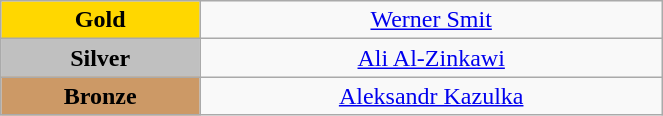<table class="wikitable" style="text-align:center; " width="35%">
<tr>
<td bgcolor="gold"><strong>Gold</strong></td>
<td><a href='#'>Werner Smit</a><br>  <small><em></em></small></td>
</tr>
<tr>
<td bgcolor="silver"><strong>Silver</strong></td>
<td><a href='#'>Ali Al-Zinkawi</a><br>  <small><em></em></small></td>
</tr>
<tr>
<td bgcolor="CC9966"><strong>Bronze</strong></td>
<td><a href='#'>Aleksandr Kazulka</a><br>  <small><em></em></small></td>
</tr>
</table>
